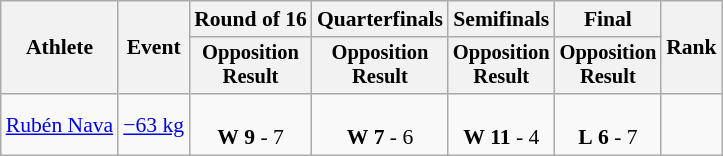<table class="wikitable" style="font-size:90%;">
<tr>
<th rowspan=2>Athlete</th>
<th rowspan=2>Event</th>
<th>Round of 16</th>
<th>Quarterfinals</th>
<th>Semifinals</th>
<th>Final</th>
<th rowspan=2>Rank</th>
</tr>
<tr style="font-size:95%">
<th>Opposition<br>Result</th>
<th>Opposition<br>Result</th>
<th>Opposition<br>Result</th>
<th>Opposition<br>Result</th>
</tr>
<tr align=center>
<td align=left><a href='#'>Rubén Nava</a></td>
<td align=left><a href='#'>−63 kg</a></td>
<td><br><strong>W</strong> <strong>9</strong> - 7</td>
<td><br><strong>W</strong> <strong>7</strong> - 6</td>
<td><br><strong>W</strong> <strong>11</strong> - 4</td>
<td><br><strong>L</strong> <strong>6</strong> - 7</td>
<td></td>
</tr>
</table>
